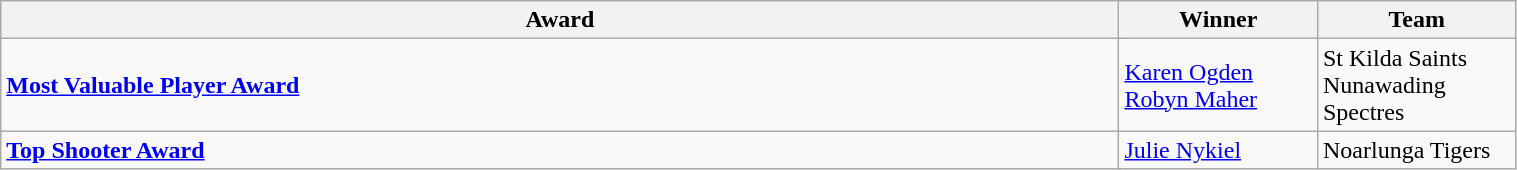<table class="wikitable" style="width: 80%">
<tr>
<th colspan=2 width=150>Award</th>
<th width=125>Winner</th>
<th width=125>Team</th>
</tr>
<tr>
<td colspan=2><strong><a href='#'>Most Valuable Player Award</a></strong></td>
<td> <a href='#'>Karen Ogden</a> <br>  <a href='#'>Robyn Maher</a></td>
<td>St Kilda Saints <br> Nunawading Spectres</td>
</tr>
<tr>
<td colspan=2><strong><a href='#'>Top Shooter Award</a></strong></td>
<td> <a href='#'>Julie Nykiel</a></td>
<td>Noarlunga Tigers</td>
</tr>
</table>
